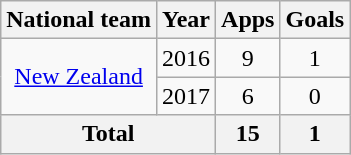<table class=wikitable style="text-align: center;">
<tr>
<th>National team</th>
<th>Year</th>
<th>Apps</th>
<th>Goals</th>
</tr>
<tr>
<td rowspan=2><a href='#'>New Zealand</a></td>
<td>2016</td>
<td>9</td>
<td>1</td>
</tr>
<tr>
<td>2017</td>
<td>6</td>
<td>0</td>
</tr>
<tr>
<th colspan=2>Total</th>
<th>15</th>
<th>1</th>
</tr>
</table>
